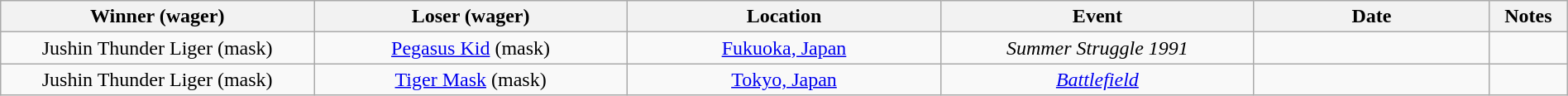<table class="wikitable" width=100%>
<tr>
<th width=20%>Winner (wager)</th>
<th width=20%>Loser (wager)</th>
<th width=20%>Location</th>
<th width=20%>Event</th>
<th width=15%>Date</th>
<th width=5%>Notes</th>
</tr>
<tr align="center">
<td>Jushin Thunder Liger (mask)</td>
<td><a href='#'>Pegasus Kid</a> (mask)</td>
<td><a href='#'>Fukuoka, Japan</a></td>
<td><em>Summer Struggle 1991</em></td>
<td></td>
<td></td>
</tr>
<tr align="center">
<td>Jushin Thunder Liger (mask)</td>
<td><a href='#'>Tiger Mask</a> (mask)</td>
<td><a href='#'>Tokyo, Japan</a></td>
<td><em><a href='#'>Battlefield</a></em></td>
<td></td>
<td></td>
</tr>
</table>
